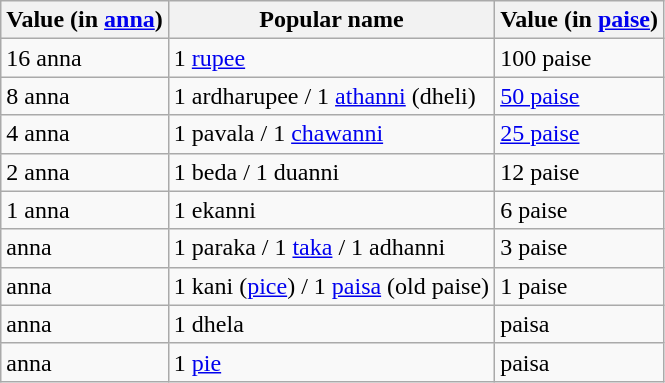<table class="wikitable">
<tr>
<th>Value (in <a href='#'>anna</a>)</th>
<th>Popular name</th>
<th>Value (in <a href='#'>paise</a>)</th>
</tr>
<tr>
<td>16 anna</td>
<td>1 <a href='#'>rupee</a></td>
<td>100 paise</td>
</tr>
<tr>
<td>8 anna</td>
<td>1 ardharupee / 1 <a href='#'>athanni</a> (dheli)</td>
<td><a href='#'>50 paise</a></td>
</tr>
<tr>
<td>4 anna</td>
<td>1 pavala / 1 <a href='#'>chawanni</a></td>
<td><a href='#'>25 paise</a></td>
</tr>
<tr>
<td>2 anna</td>
<td>1 beda / 1 duanni</td>
<td>12 paise</td>
</tr>
<tr>
<td>1 anna</td>
<td>1 ekanni</td>
<td>6 paise</td>
</tr>
<tr>
<td> anna</td>
<td>1 paraka / 1 <a href='#'>taka</a> / 1 adhanni</td>
<td>3 paise</td>
</tr>
<tr>
<td> anna</td>
<td>1 kani (<a href='#'>pice</a>) / 1 <a href='#'>paisa</a> (old paise)</td>
<td>1 paise</td>
</tr>
<tr>
<td> anna</td>
<td>1 dhela</td>
<td> paisa</td>
</tr>
<tr>
<td> anna</td>
<td>1 <a href='#'>pie</a></td>
<td> paisa</td>
</tr>
</table>
